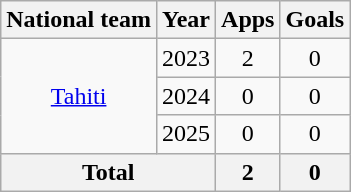<table class="wikitable" style="text-align:center">
<tr>
<th>National team</th>
<th>Year</th>
<th>Apps</th>
<th>Goals</th>
</tr>
<tr>
<td rowspan="3"><a href='#'>Tahiti</a></td>
<td>2023</td>
<td>2</td>
<td>0</td>
</tr>
<tr>
<td>2024</td>
<td>0</td>
<td>0</td>
</tr>
<tr>
<td>2025</td>
<td>0</td>
<td>0</td>
</tr>
<tr>
<th colspan=2>Total</th>
<th>2</th>
<th>0</th>
</tr>
</table>
